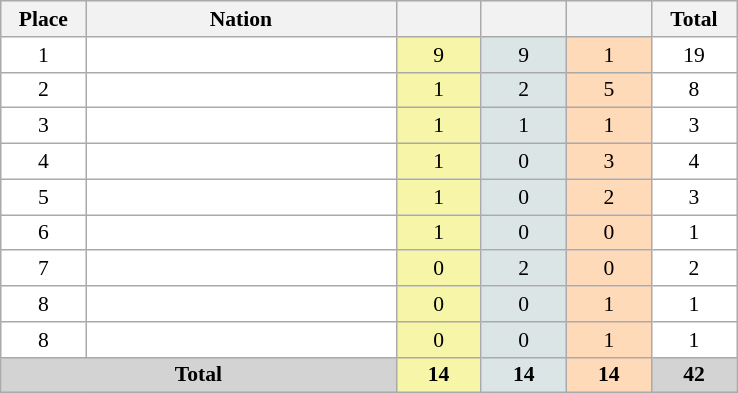<table class=wikitable style="border:1px solid #AAAAAA;font-size:90%">
<tr bgcolor="#EFEFEF">
<th width=50>Place</th>
<th width=200>Nation</th>
<th width=50></th>
<th width=50></th>
<th width=50></th>
<th width=50>Total</th>
</tr>
<tr align="center" valign="top" bgcolor="#FFFFFF">
<td>1</td>
<td align="left"></td>
<td style="background:#F7F6A8;">9</td>
<td style="background:#DCE5E5;">9</td>
<td style="background:#FFDAB9;">1</td>
<td>19</td>
</tr>
<tr align="center" valign="top" bgcolor="#FFFFFF">
<td>2</td>
<td align="left"></td>
<td style="background:#F7F6A8;">1</td>
<td style="background:#DCE5E5;">2</td>
<td style="background:#FFDAB9;">5</td>
<td>8</td>
</tr>
<tr align="center" valign="top" bgcolor="#FFFFFF">
<td>3</td>
<td align="left"></td>
<td style="background:#F7F6A8;">1</td>
<td style="background:#DCE5E5;">1</td>
<td style="background:#FFDAB9;">1</td>
<td>3</td>
</tr>
<tr align="center" valign="top" bgcolor="#FFFFFF">
<td>4</td>
<td align="left"></td>
<td style="background:#F7F6A8;">1</td>
<td style="background:#DCE5E5;">0</td>
<td style="background:#FFDAB9;">3</td>
<td>4</td>
</tr>
<tr align="center" valign="top" bgcolor="#FFFFFF">
<td>5</td>
<td align="left"></td>
<td style="background:#F7F6A8;">1</td>
<td style="background:#DCE5E5;">0</td>
<td style="background:#FFDAB9;">2</td>
<td>3</td>
</tr>
<tr align="center" valign="top" bgcolor="#FFFFFF">
<td>6</td>
<td align="left"></td>
<td style="background:#F7F6A8;">1</td>
<td style="background:#DCE5E5;">0</td>
<td style="background:#FFDAB9;">0</td>
<td>1</td>
</tr>
<tr align="center" valign="top" bgcolor="#FFFFFF">
<td>7</td>
<td align="left"></td>
<td style="background:#F7F6A8;">0</td>
<td style="background:#DCE5E5;">2</td>
<td style="background:#FFDAB9;">0</td>
<td>2</td>
</tr>
<tr align="center" valign="top" bgcolor="#FFFFFF">
<td>8</td>
<td align="left"></td>
<td style="background:#F7F6A8;">0</td>
<td style="background:#DCE5E5;">0</td>
<td style="background:#FFDAB9;">1</td>
<td>1</td>
</tr>
<tr align="center" valign="top" bgcolor="#FFFFFF">
<td>8</td>
<td align="left"></td>
<td style="background:#F7F6A8;">0</td>
<td style="background:#DCE5E5;">0</td>
<td style="background:#FFDAB9;">1</td>
<td>1</td>
</tr>
<tr align="center">
<td colspan="2" bgcolor=D3D3D3><strong>Total</strong></td>
<td style="background:#F7F6A8;"><strong>14</strong></td>
<td style="background:#DCE5E5;"><strong>14</strong></td>
<td style="background:#FFDAB9;"><strong>14</strong></td>
<td bgcolor=D3D3D3><strong>42</strong></td>
</tr>
</table>
